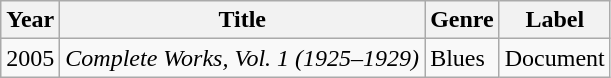<table class="wikitable">
<tr>
<th>Year</th>
<th>Title</th>
<th>Genre</th>
<th>Label</th>
</tr>
<tr>
<td>2005</td>
<td><em>Complete Works, Vol. 1 (1925–1929)</em></td>
<td>Blues</td>
<td>Document</td>
</tr>
</table>
